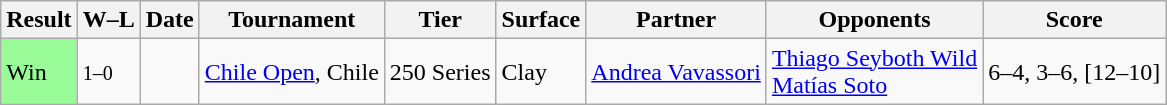<table class="sortable wikitable">
<tr>
<th>Result</th>
<th class=unsortable>W–L</th>
<th>Date</th>
<th>Tournament</th>
<th>Tier</th>
<th>Surface</th>
<th>Partner</th>
<th>Opponents</th>
<th class=unsortable>Score</th>
</tr>
<tr>
<td style="background:#98fb98;">Win</td>
<td><small>1–0</small></td>
<td><a href='#'></a></td>
<td><a href='#'>Chile Open</a>, Chile</td>
<td>250 Series</td>
<td>Clay</td>
<td> <a href='#'>Andrea Vavassori</a></td>
<td> <a href='#'>Thiago Seyboth Wild</a><br> <a href='#'>Matías Soto</a></td>
<td>6–4, 3–6, [12–10]</td>
</tr>
</table>
